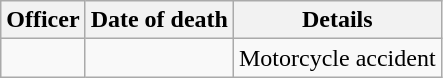<table class="wikitable">
<tr>
<th>Officer</th>
<th>Date of death</th>
<th>Details</th>
</tr>
<tr>
<td></td>
<td></td>
<td>Motorcycle accident</td>
</tr>
</table>
